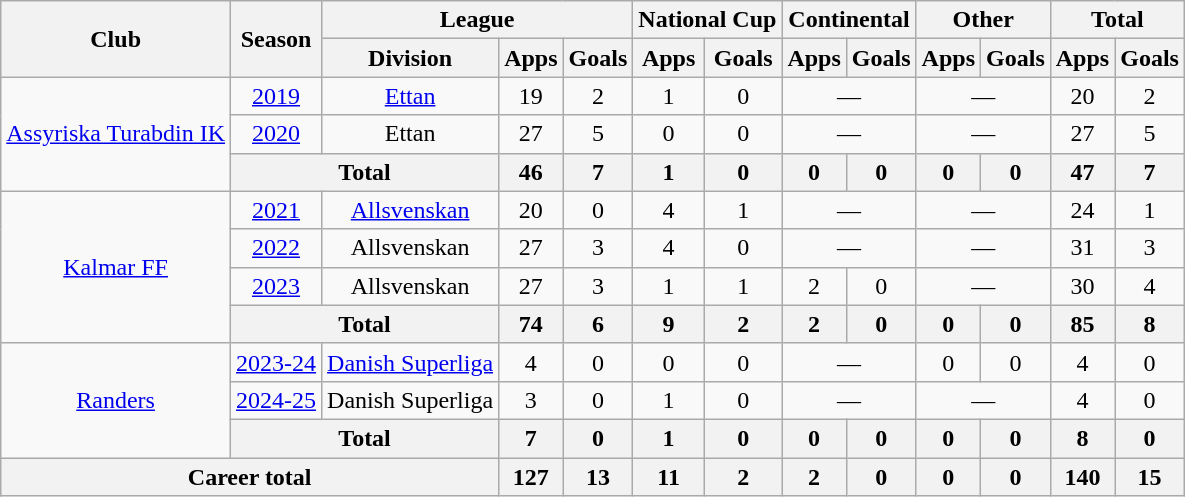<table class="wikitable" style="text-align:center">
<tr>
<th rowspan="2">Club</th>
<th rowspan="2">Season</th>
<th colspan="3">League</th>
<th colspan="2">National Cup</th>
<th colspan="2">Continental</th>
<th colspan="2">Other</th>
<th colspan="2">Total</th>
</tr>
<tr>
<th>Division</th>
<th>Apps</th>
<th>Goals</th>
<th>Apps</th>
<th>Goals</th>
<th>Apps</th>
<th>Goals</th>
<th>Apps</th>
<th>Goals</th>
<th>Apps</th>
<th>Goals</th>
</tr>
<tr>
<td rowspan="3"><a href='#'>Assyriska Turabdin IK</a></td>
<td><a href='#'>2019</a></td>
<td><a href='#'>Ettan</a></td>
<td>19</td>
<td>2</td>
<td>1</td>
<td>0</td>
<td colspan="2">—</td>
<td colspan="2">—</td>
<td>20</td>
<td>2</td>
</tr>
<tr>
<td><a href='#'>2020</a></td>
<td>Ettan</td>
<td>27</td>
<td>5</td>
<td>0</td>
<td>0</td>
<td colspan="2">—</td>
<td colspan="2">—</td>
<td>27</td>
<td>5</td>
</tr>
<tr>
<th colspan="2">Total</th>
<th>46</th>
<th>7</th>
<th>1</th>
<th>0</th>
<th>0</th>
<th>0</th>
<th>0</th>
<th>0</th>
<th>47</th>
<th>7</th>
</tr>
<tr>
<td rowspan="4"><a href='#'>Kalmar FF</a></td>
<td><a href='#'>2021</a></td>
<td><a href='#'>Allsvenskan</a></td>
<td>20</td>
<td>0</td>
<td>4</td>
<td>1</td>
<td colspan="2">—</td>
<td colspan="2">—</td>
<td>24</td>
<td>1</td>
</tr>
<tr>
<td><a href='#'>2022</a></td>
<td>Allsvenskan</td>
<td>27</td>
<td>3</td>
<td>4</td>
<td>0</td>
<td colspan="2">—</td>
<td colspan="2">—</td>
<td>31</td>
<td>3</td>
</tr>
<tr>
<td><a href='#'>2023</a></td>
<td>Allsvenskan</td>
<td>27</td>
<td>3</td>
<td>1</td>
<td>1</td>
<td>2</td>
<td>0</td>
<td colspan="2">—</td>
<td>30</td>
<td>4</td>
</tr>
<tr>
<th colspan="2">Total</th>
<th>74</th>
<th>6</th>
<th>9</th>
<th>2</th>
<th>2</th>
<th>0</th>
<th>0</th>
<th>0</th>
<th>85</th>
<th>8</th>
</tr>
<tr>
<td rowspan="3"><a href='#'>Randers</a></td>
<td><a href='#'>2023-24</a></td>
<td><a href='#'>Danish Superliga</a></td>
<td>4</td>
<td>0</td>
<td>0</td>
<td>0</td>
<td colspan="2">—</td>
<td>0</td>
<td>0</td>
<td>4</td>
<td>0</td>
</tr>
<tr>
<td><a href='#'>2024-25</a></td>
<td>Danish Superliga</td>
<td>3</td>
<td>0</td>
<td>1</td>
<td>0</td>
<td colspan="2">—</td>
<td colspan="2">—</td>
<td>4</td>
<td>0</td>
</tr>
<tr>
<th colspan="2">Total</th>
<th>7</th>
<th>0</th>
<th>1</th>
<th>0</th>
<th>0</th>
<th>0</th>
<th>0</th>
<th>0</th>
<th>8</th>
<th>0</th>
</tr>
<tr>
<th colspan="3">Career total</th>
<th>127</th>
<th>13</th>
<th>11</th>
<th>2</th>
<th>2</th>
<th>0</th>
<th>0</th>
<th>0</th>
<th>140</th>
<th>15</th>
</tr>
</table>
